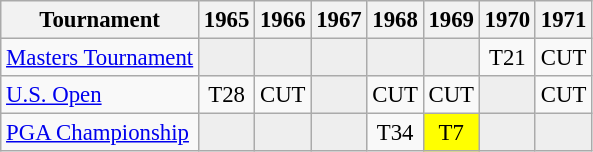<table class="wikitable" style="font-size:95%;text-align:center;">
<tr>
<th>Tournament</th>
<th>1965</th>
<th>1966</th>
<th>1967</th>
<th>1968</th>
<th>1969</th>
<th>1970</th>
<th>1971</th>
</tr>
<tr>
<td align=left><a href='#'>Masters Tournament</a></td>
<td style="background:#eeeeee;"></td>
<td style="background:#eeeeee;"></td>
<td style="background:#eeeeee;"></td>
<td style="background:#eeeeee;"></td>
<td style="background:#eeeeee;"></td>
<td>T21</td>
<td>CUT</td>
</tr>
<tr>
<td align=left><a href='#'>U.S. Open</a></td>
<td>T28</td>
<td>CUT</td>
<td style="background:#eeeeee;"></td>
<td>CUT</td>
<td>CUT</td>
<td style="background:#eeeeee;"></td>
<td>CUT</td>
</tr>
<tr>
<td align=left><a href='#'>PGA Championship</a></td>
<td style="background:#eeeeee;"></td>
<td style="background:#eeeeee;"></td>
<td style="background:#eeeeee;"></td>
<td>T34</td>
<td style="background:yellow;">T7</td>
<td style="background:#eeeeee;"></td>
<td style="background:#eeeeee;"></td>
</tr>
</table>
